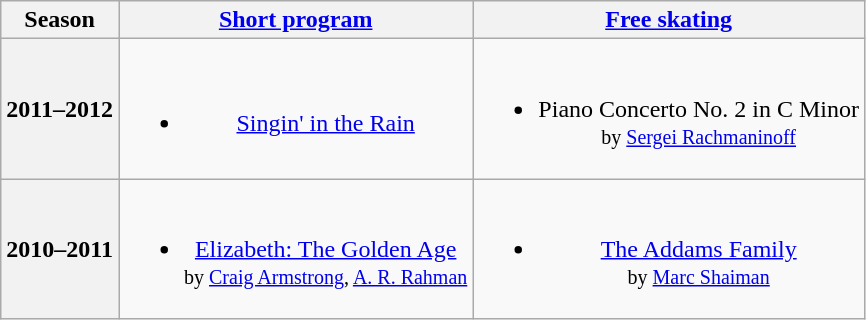<table class="wikitable" style="text-align:center">
<tr>
<th>Season</th>
<th><a href='#'>Short program</a></th>
<th><a href='#'>Free skating</a></th>
</tr>
<tr>
<th>2011–2012 <br> </th>
<td><br><ul><li><a href='#'>Singin' in the Rain</a></li></ul></td>
<td><br><ul><li>Piano Concerto No. 2 in C Minor <br><small> by <a href='#'>Sergei Rachmaninoff</a> </small></li></ul></td>
</tr>
<tr>
<th>2010–2011 <br> </th>
<td><br><ul><li><a href='#'>Elizabeth: The Golden Age</a> <br><small> by <a href='#'>Craig Armstrong</a>, <a href='#'>A. R. Rahman</a> </small></li></ul></td>
<td><br><ul><li><a href='#'>The Addams Family</a> <br><small> by <a href='#'>Marc Shaiman</a> </small></li></ul></td>
</tr>
</table>
